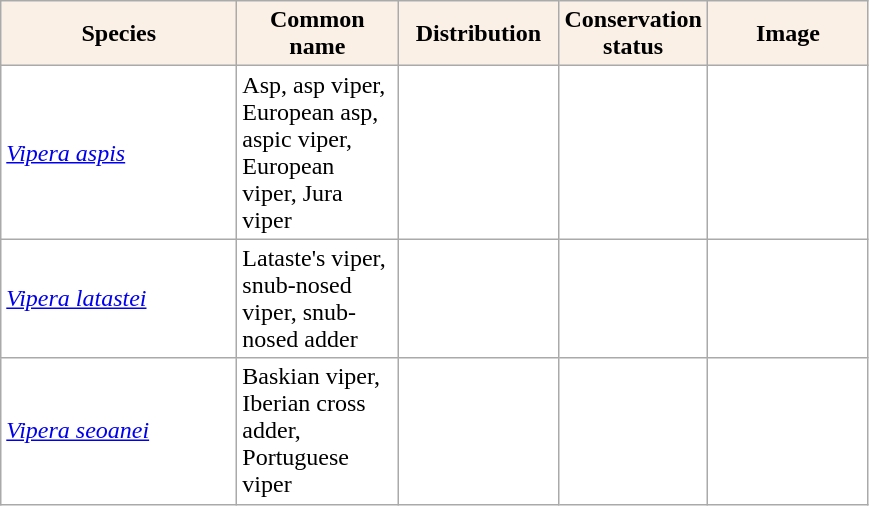<table class="wikitable" style="background:#fff;" class="sortable wikitable">
<tr>
<th style="background:Linen; color:Black; width:150px;" px>Species</th>
<th style="background:Linen; color:Black; width:100px;" px>Common name</th>
<th style="background:Linen; color:Black; width:100px;" px>Distribution</th>
<th style="background:Linen; color:Black; width:90px;" px>Conservation status</th>
<th style="background:Linen; color:Black; width:100px;" px>Image</th>
</tr>
<tr>
<td><em><a href='#'>Vipera aspis</a></em></td>
<td>Asp, asp viper, European asp, aspic viper, European viper, Jura viper</td>
<td></td>
<td></td>
<td></td>
</tr>
<tr>
<td><em><a href='#'>Vipera latastei</a></em></td>
<td>Lataste's viper, snub-nosed viper, snub-nosed adder</td>
<td></td>
<td></td>
<td></td>
</tr>
<tr>
<td><em><a href='#'>Vipera seoanei</a></em></td>
<td>Baskian viper, Iberian cross adder, Portuguese viper</td>
<td></td>
<td></td>
<td></td>
</tr>
</table>
